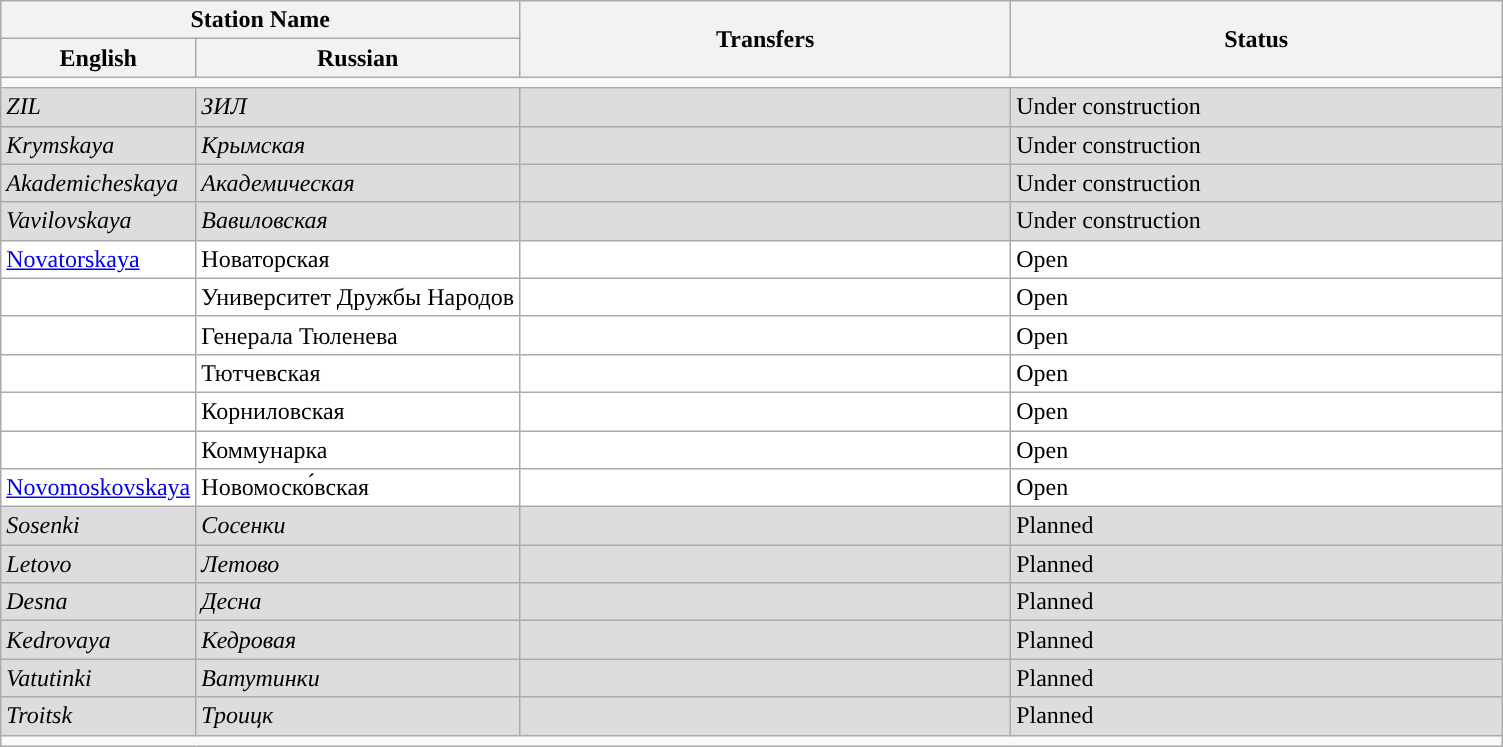<table class="wikitable">
<tr>
<th colspan="2" style="min-width: 165px;">Station Name</th>
<th rowspan="2" style="min-width: 320px;">Transfers</th>
<th rowspan="2" style="min-width: 320px;">Status</th>
</tr>
<tr>
<th>English</th>
<th>Russian</th>
</tr>
<tr style="background: #">
<td colspan="4"></td>
</tr>
<tr bgcolor="#ddd">
<td><em>ZIL</em></td>
<td><em>ЗИЛ</em></td>
<td><br></td>
<td>Under construction</td>
</tr>
<tr bgcolor="#ddd">
<td><em>Krymskaya</em></td>
<td><em>Крымская</em></td>
<td></td>
<td>Under construction</td>
</tr>
<tr bgcolor="#ddd">
<td><em>Akademicheskaya</em></td>
<td><em>Академическая</em></td>
<td></td>
<td>Under construction</td>
</tr>
<tr bgcolor="#ddd">
<td><em>Vavilovskaya</em></td>
<td><em>Вавиловская</em></td>
<td></td>
<td>Under construction</td>
</tr>
<tr bgcolor="#fff">
<td><a href='#'>Novatorskaya</a></td>
<td>Новаторcкая</td>
<td></td>
<td>Open</td>
</tr>
<tr bgcolor="#fff">
<td></td>
<td>Университет Дружбы Народов</td>
<td></td>
<td>Open</td>
</tr>
<tr bgcolor="#fff">
<td></td>
<td>Генерала Тюленева</td>
<td></td>
<td>Open</td>
</tr>
<tr bgcolor="#fff">
<td></td>
<td>Тютчевская</td>
<td></td>
<td>Open</td>
</tr>
<tr bgcolor="#fff">
<td></td>
<td>Корниловская</td>
<td></td>
<td>Open</td>
</tr>
<tr bgcolor="#fff">
<td></td>
<td>Коммунарка</td>
<td></td>
<td>Open</td>
</tr>
<tr bgcolor="#fff">
<td><a href='#'>Novomoskovskaya</a></td>
<td>Новомоско́вская</td>
<td></td>
<td>Open</td>
</tr>
<tr bgcolor="#ddd">
<td><em>Sosenki</em></td>
<td><em>Сосенки</em></td>
<td></td>
<td>Planned</td>
</tr>
<tr bgcolor="#ddd">
<td><em>Letovo</em></td>
<td><em>Летово</em></td>
<td></td>
<td>Planned</td>
</tr>
<tr bgcolor="#ddd">
<td><em>Desna</em></td>
<td><em>Десна</em></td>
<td></td>
<td>Planned</td>
</tr>
<tr bgcolor="#ddd">
<td><em>Kedrovaya</em></td>
<td><em>Кедровая</em></td>
<td></td>
<td>Planned</td>
</tr>
<tr bgcolor="#ddd">
<td><em>Vatutinki</em></td>
<td><em>Ватутинки</em></td>
<td></td>
<td>Planned</td>
</tr>
<tr bgcolor="#ddd">
<td><em>Troitsk</em></td>
<td><em>Троицк</em></td>
<td></td>
<td>Planned</td>
</tr>
<tr style="background: #">
<td colspan="4"></td>
</tr>
</table>
